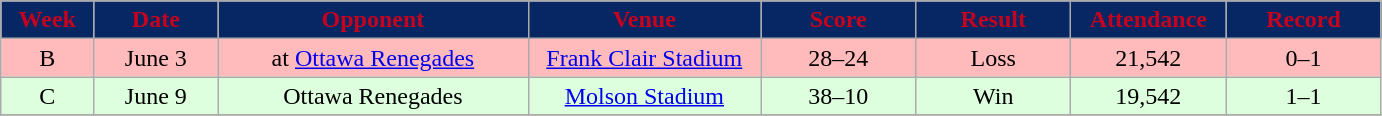<table class="wikitable sortable">
<tr>
<th style="background:#072764;color:#c6011f;" width="6%">Week</th>
<th style="background:#072764;color:#c6011f;" width="8%">Date</th>
<th style="background:#072764;color:#c6011f;" width="20%">Opponent</th>
<th style="background:#072764;color:#c6011f;" width="15%">Venue</th>
<th style="background:#072764;color:#c6011f;" width="10%">Score</th>
<th style="background:#072764;color:#c6011f;" width="10%">Result</th>
<th style="background:#072764;color:#c6011f;" width="10%">Attendance</th>
<th style="background:#072764;color:#c6011f;" width="10%">Record</th>
</tr>
<tr align="center" bgcolor="#ffbbbb">
<td>B</td>
<td>June 3</td>
<td>at <a href='#'>Ottawa Renegades</a></td>
<td><a href='#'>Frank Clair Stadium</a></td>
<td>28–24</td>
<td>Loss</td>
<td>21,542</td>
<td>0–1</td>
</tr>
<tr align="center" bgcolor="ddffdd">
<td>C</td>
<td>June 9</td>
<td>Ottawa Renegades</td>
<td><a href='#'>Molson Stadium</a></td>
<td>38–10</td>
<td>Win</td>
<td>19,542</td>
<td>1–1</td>
</tr>
<tr>
</tr>
</table>
